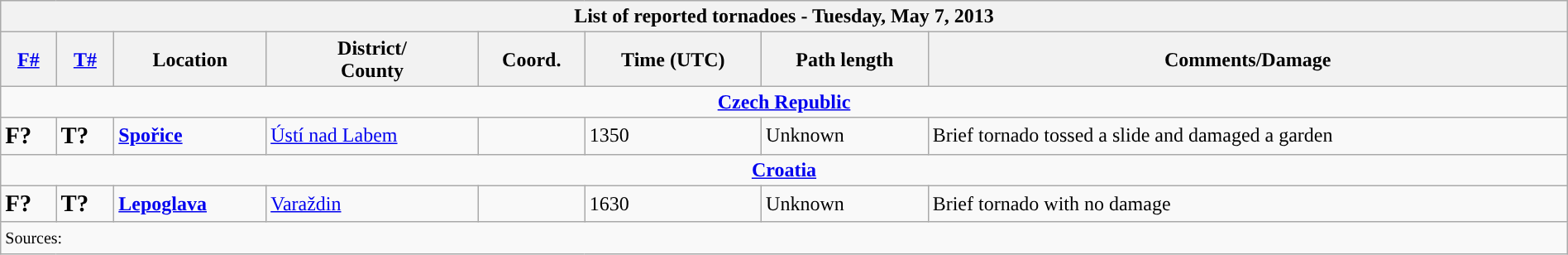<table class="wikitable collapsible" width="100%">
<tr>
<th colspan="8">List of reported tornadoes - Tuesday, May 7, 2013</th>
</tr>
<tr>
<th><a href='#'>F#</a></th>
<th><a href='#'>T#</a></th>
<th>Location</th>
<th>District/<br>County</th>
<th>Coord.</th>
<th>Time (UTC)</th>
<th>Path length</th>
<th>Comments/Damage</th>
</tr>
<tr>
<td colspan="8" align=center><strong><a href='#'>Czech Republic</a></strong></td>
</tr>
<tr>
<td><big><strong>F?</strong></big></td>
<td><big><strong>T?</strong></big></td>
<td><strong><a href='#'>Spořice</a></strong></td>
<td><a href='#'>Ústí nad Labem</a></td>
<td></td>
<td>1350</td>
<td>Unknown</td>
<td>Brief tornado tossed a slide  and damaged a garden</td>
</tr>
<tr>
<td colspan="8" align=center><strong><a href='#'>Croatia</a></strong></td>
</tr>
<tr>
<td><big><strong>F?</strong></big></td>
<td><big><strong>T?</strong></big></td>
<td><strong><a href='#'>Lepoglava</a></strong></td>
<td><a href='#'>Varaždin</a></td>
<td></td>
<td>1630</td>
<td>Unknown</td>
<td>Brief tornado with no damage</td>
</tr>
<tr>
<td colspan="8"><small>Sources:  </small></td>
</tr>
</table>
